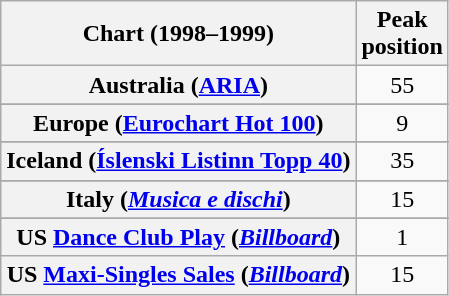<table class="wikitable sortable plainrowheaders" style="text-align:center">
<tr>
<th>Chart (1998–1999)</th>
<th>Peak<br>position</th>
</tr>
<tr>
<th scope="row">Australia (<a href='#'>ARIA</a>)</th>
<td>55</td>
</tr>
<tr>
</tr>
<tr>
</tr>
<tr>
</tr>
<tr>
</tr>
<tr>
<th scope="row">Europe (<a href='#'>Eurochart Hot 100</a>)</th>
<td>9</td>
</tr>
<tr>
</tr>
<tr>
</tr>
<tr>
<th scope="row">Iceland (<a href='#'>Íslenski Listinn Topp 40</a>)</th>
<td>35</td>
</tr>
<tr>
</tr>
<tr>
<th scope="row">Italy (<em><a href='#'>Musica e dischi</a></em>)</th>
<td>15</td>
</tr>
<tr>
</tr>
<tr>
</tr>
<tr>
</tr>
<tr>
</tr>
<tr>
</tr>
<tr>
</tr>
<tr>
</tr>
<tr>
</tr>
<tr>
<th scope="row">US <a href='#'>Dance Club Play</a> (<em><a href='#'>Billboard</a></em>)</th>
<td>1</td>
</tr>
<tr>
<th scope="row">US <a href='#'>Maxi-Singles Sales</a> (<em><a href='#'>Billboard</a></em>)</th>
<td>15</td>
</tr>
</table>
